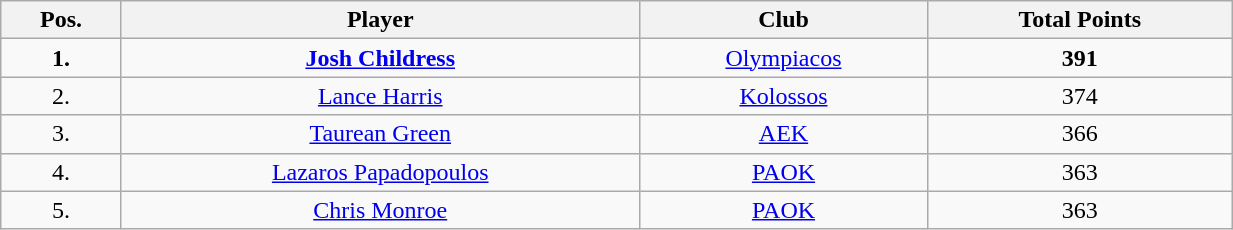<table class="wikitable" style="text-align: center;" width="65%">
<tr>
<th>Pos.</th>
<th>Player</th>
<th>Club</th>
<th>Total Points</th>
</tr>
<tr>
<td align="center"><strong>1.</strong></td>
<td> <strong><a href='#'>Josh Childress</a></strong></td>
<td><a href='#'>Olympiacos</a></td>
<td align="center"><strong>391</strong></td>
</tr>
<tr>
<td align="center">2.</td>
<td> <a href='#'>Lance Harris</a></td>
<td><a href='#'>Kolossos</a></td>
<td align="center">374</td>
</tr>
<tr>
<td align="center">3.</td>
<td> <a href='#'>Taurean Green</a></td>
<td><a href='#'>AEK</a></td>
<td align="center">366</td>
</tr>
<tr>
<td align="center">4.</td>
<td> <a href='#'>Lazaros Papadopoulos</a></td>
<td><a href='#'>PAOK</a></td>
<td align="center">363</td>
</tr>
<tr>
<td align="center">5.</td>
<td> <a href='#'>Chris Monroe</a></td>
<td><a href='#'>PAOK</a></td>
<td align="center">363</td>
</tr>
</table>
